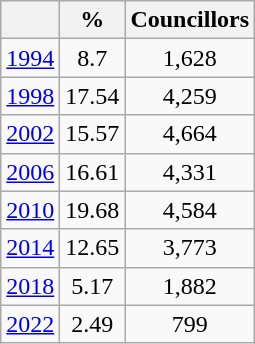<table class="wikitable" style=text-align:center>
<tr>
<th></th>
<th>%</th>
<th>Councillors</th>
</tr>
<tr>
<td><a href='#'>1994</a></td>
<td>8.7</td>
<td>1,628</td>
</tr>
<tr>
<td><a href='#'>1998</a></td>
<td>17.54</td>
<td>4,259</td>
</tr>
<tr>
<td><a href='#'>2002</a></td>
<td>15.57</td>
<td>4,664</td>
</tr>
<tr>
<td><a href='#'>2006</a></td>
<td>16.61</td>
<td>4,331</td>
</tr>
<tr>
<td><a href='#'>2010</a></td>
<td>19.68</td>
<td>4,584</td>
</tr>
<tr>
<td><a href='#'>2014</a></td>
<td>12.65</td>
<td>3,773</td>
</tr>
<tr>
<td><a href='#'>2018</a></td>
<td>5.17</td>
<td>1,882</td>
</tr>
<tr>
<td><a href='#'>2022</a></td>
<td>2.49</td>
<td>799</td>
</tr>
</table>
